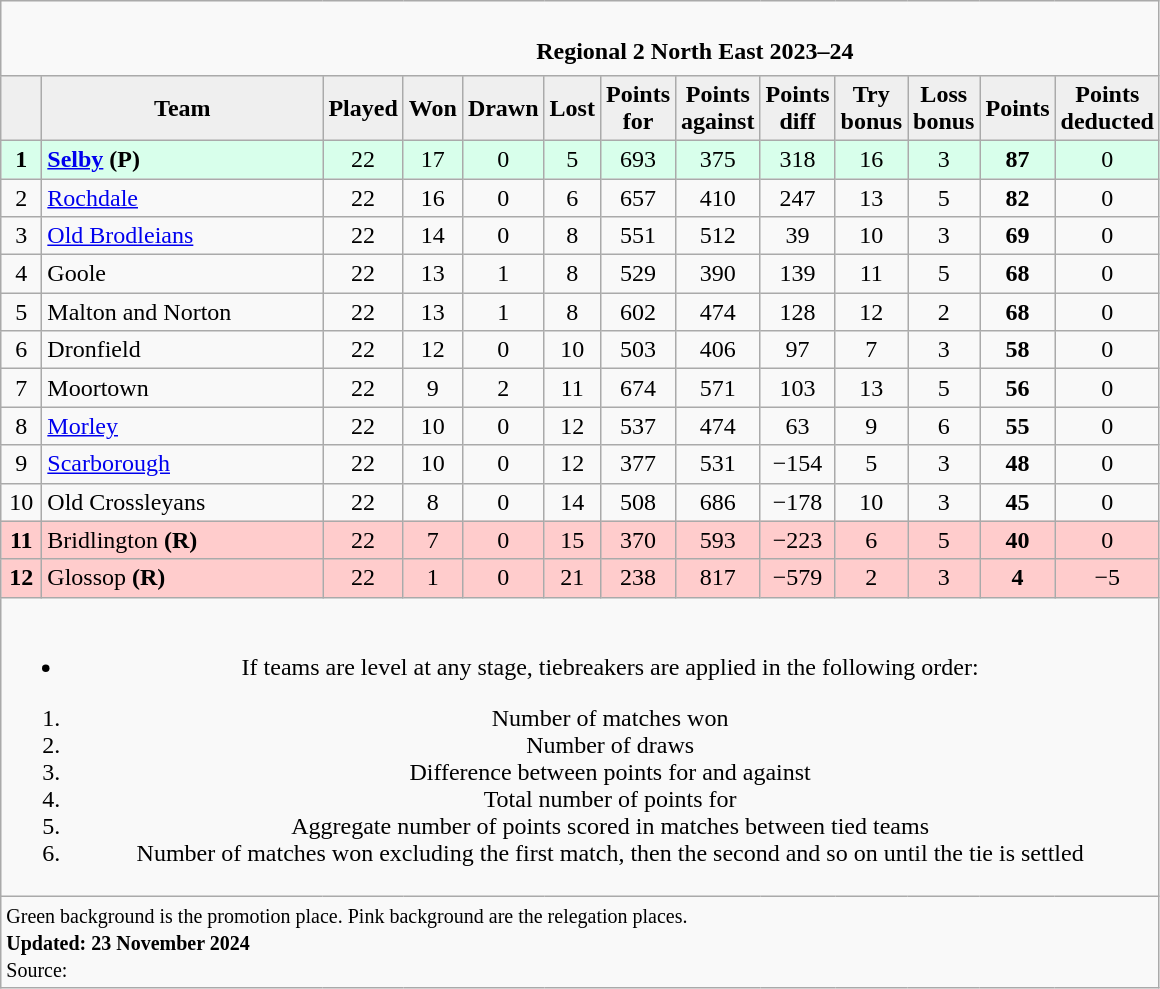<table class="wikitable" style="text-align: center;">
<tr>
<td colspan="15" cellpadding="0" cellspacing="0"><br><table border="0" width="100%" cellpadding="0" cellspacing="0">
<tr>
<td width=20% style="border:0px"></td>
<td style="border:0px"><strong>Regional 2 North East 2023–24</strong></td>
</tr>
</table>
</td>
</tr>
<tr>
<th style="background:#efefef" width="20"></th>
<th style="background:#efefef" width="180">Team</th>
<th style="background:#efefef" width="20">Played</th>
<th style="background:#efefef" width="20">Won</th>
<th style="background:#efefef" width="20">Drawn</th>
<th style="background:#efefef" width="20">Lost</th>
<th style="background:#efefef" width="25">Points for</th>
<th style="background:#efefef" width="20">Points against</th>
<th style="background:#efefef" width="20">Points diff</th>
<th style="background:#efefef" width="20">Try bonus</th>
<th style="background:#efefef" width="20">Loss bonus</th>
<th style="background:#efefef" width="20">Points</th>
<th style="background:#efefef" width="20">Points deducted</th>
</tr>
<tr style="background:#d8ffeb; text-align:center">
<td><strong>1</strong></td>
<td style="text-align:left;"><strong><a href='#'>Selby</a> (P)</strong></td>
<td>22</td>
<td>17</td>
<td>0</td>
<td>5</td>
<td>693</td>
<td>375</td>
<td>318</td>
<td>16</td>
<td>3</td>
<td><strong>87</strong></td>
<td>0</td>
</tr>
<tr>
<td>2</td>
<td style="text-align:left;"><a href='#'>Rochdale</a></td>
<td>22</td>
<td>16</td>
<td>0</td>
<td>6</td>
<td>657</td>
<td>410</td>
<td>247</td>
<td>13</td>
<td>5</td>
<td><strong>82</strong></td>
<td>0</td>
</tr>
<tr>
<td>3</td>
<td style="text-align:left;"><a href='#'>Old Brodleians</a></td>
<td>22</td>
<td>14</td>
<td>0</td>
<td>8</td>
<td>551</td>
<td>512</td>
<td>39</td>
<td>10</td>
<td>3</td>
<td><strong>69</strong></td>
<td>0</td>
</tr>
<tr>
<td>4</td>
<td style="text-align:left;">Goole</td>
<td>22</td>
<td>13</td>
<td>1</td>
<td>8</td>
<td>529</td>
<td>390</td>
<td>139</td>
<td>11</td>
<td>5</td>
<td><strong>68</strong></td>
<td>0</td>
</tr>
<tr>
<td>5</td>
<td style="text-align:left;">Malton and Norton</td>
<td>22</td>
<td>13</td>
<td>1</td>
<td>8</td>
<td>602</td>
<td>474</td>
<td>128</td>
<td>12</td>
<td>2</td>
<td><strong>68</strong></td>
<td>0</td>
</tr>
<tr>
<td>6</td>
<td style="text-align:left;">Dronfield</td>
<td>22</td>
<td>12</td>
<td>0</td>
<td>10</td>
<td>503</td>
<td>406</td>
<td>97</td>
<td>7</td>
<td>3</td>
<td><strong>58</strong></td>
<td>0</td>
</tr>
<tr>
<td>7</td>
<td style="text-align:left;">Moortown</td>
<td>22</td>
<td>9</td>
<td>2</td>
<td>11</td>
<td>674</td>
<td>571</td>
<td>103</td>
<td>13</td>
<td>5</td>
<td><strong>56</strong></td>
<td>0</td>
</tr>
<tr>
<td>8</td>
<td style="text-align:left;"><a href='#'>Morley</a></td>
<td>22</td>
<td>10</td>
<td>0</td>
<td>12</td>
<td>537</td>
<td>474</td>
<td>63</td>
<td>9</td>
<td>6</td>
<td><strong>55</strong></td>
<td>0</td>
</tr>
<tr>
<td>9</td>
<td style="text-align:left;"><a href='#'>Scarborough</a></td>
<td>22</td>
<td>10</td>
<td>0</td>
<td>12</td>
<td>377</td>
<td>531</td>
<td>−154</td>
<td>5</td>
<td>3</td>
<td><strong>48</strong></td>
<td>0</td>
</tr>
<tr>
<td>10</td>
<td style="text-align:left;">Old Crossleyans</td>
<td>22</td>
<td>8</td>
<td>0</td>
<td>14</td>
<td>508</td>
<td>686</td>
<td>−178</td>
<td>10</td>
<td>3</td>
<td><strong>45</strong></td>
<td>0</td>
</tr>
<tr style="background-color:#ffcccc;">
<td><strong>11</strong></td>
<td style="text-align:left;">Bridlington <strong>(R)</strong></td>
<td>22</td>
<td>7</td>
<td>0</td>
<td>15</td>
<td>370</td>
<td>593</td>
<td>−223</td>
<td>6</td>
<td>5</td>
<td><strong>40</strong></td>
<td>0</td>
</tr>
<tr style="background-color:#ffcccc;">
<td><strong>12</strong></td>
<td style="text-align:left;">Glossop <strong>(R)</strong></td>
<td>22</td>
<td>1</td>
<td>0</td>
<td>21</td>
<td>238</td>
<td>817</td>
<td>−579</td>
<td>2</td>
<td>3</td>
<td><strong>4</strong></td>
<td>−5</td>
</tr>
<tr>
<td colspan="15"><br><ul><li>If teams are level at any stage, tiebreakers are applied in the following order:</li></ul><ol><li>Number of matches won</li><li>Number of draws</li><li>Difference between points for and against</li><li>Total number of points for</li><li>Aggregate number of points scored in matches between tied teams</li><li>Number of matches won excluding the first match, then the second and so on until the tie is settled</li></ol></td>
</tr>
<tr | style="text-align:left;" |>
<td colspan="15" style="border:0px"><small><span>Green background</span> is the promotion place. <span>Pink background</span> are the relegation places.<br><strong>Updated: 23 November 2024</strong><br> Source:</small></td>
</tr>
</table>
